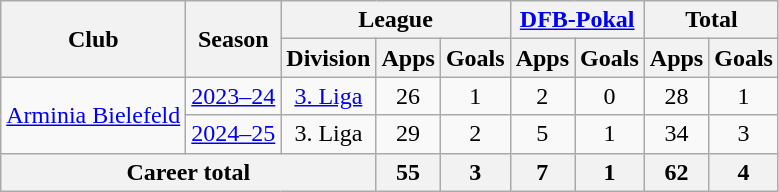<table class="wikitable" style="text-align: center;">
<tr>
<th rowspan="2">Club</th>
<th rowspan="2">Season</th>
<th colspan="3">League</th>
<th colspan="2"><a href='#'>DFB-Pokal</a></th>
<th colspan="2">Total</th>
</tr>
<tr>
<th>Division</th>
<th>Apps</th>
<th>Goals</th>
<th>Apps</th>
<th>Goals</th>
<th>Apps</th>
<th>Goals</th>
</tr>
<tr>
<td rowspan="2"><a href='#'>Arminia Bielefeld</a></td>
<td><a href='#'>2023–24</a></td>
<td><a href='#'>3. Liga</a></td>
<td>26</td>
<td>1</td>
<td>2</td>
<td>0</td>
<td>28</td>
<td>1</td>
</tr>
<tr>
<td><a href='#'>2024–25</a></td>
<td>3. Liga</td>
<td>29</td>
<td>2</td>
<td>5</td>
<td>1</td>
<td>34</td>
<td>3</td>
</tr>
<tr>
<th colspan="3">Career total</th>
<th>55</th>
<th>3</th>
<th>7</th>
<th>1</th>
<th>62</th>
<th>4</th>
</tr>
</table>
